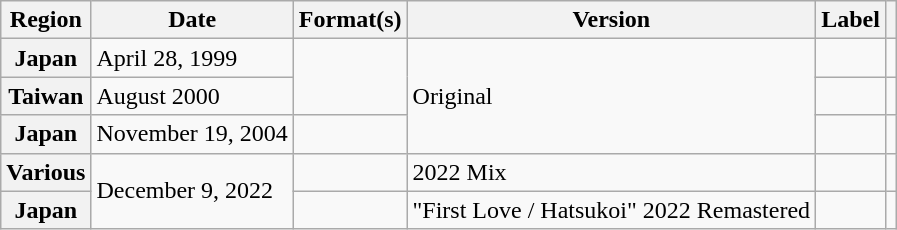<table class="wikitable plainrowheaders">
<tr>
<th scope="col">Region</th>
<th scope="col">Date</th>
<th scope="col">Format(s)</th>
<th scope="col">Version</th>
<th scope="col">Label</th>
<th scope="col"></th>
</tr>
<tr>
<th scope="row">Japan</th>
<td>April 28, 1999</td>
<td rowspan="2"></td>
<td rowspan="3">Original</td>
<td></td>
<td align="center"></td>
</tr>
<tr>
<th scope="row">Taiwan</th>
<td>August 2000</td>
<td></td>
<td align="center"></td>
</tr>
<tr>
<th scope="row">Japan</th>
<td>November 19, 2004</td>
<td></td>
<td></td>
<td align="center"></td>
</tr>
<tr>
<th scope="row">Various</th>
<td rowspan="2">December 9, 2022</td>
<td></td>
<td>2022 Mix</td>
<td></td>
<td align="center"></td>
</tr>
<tr>
<th scope="row">Japan</th>
<td></td>
<td>"First Love / Hatsukoi" 2022 Remastered</td>
<td></td>
<td align="center"></td>
</tr>
</table>
